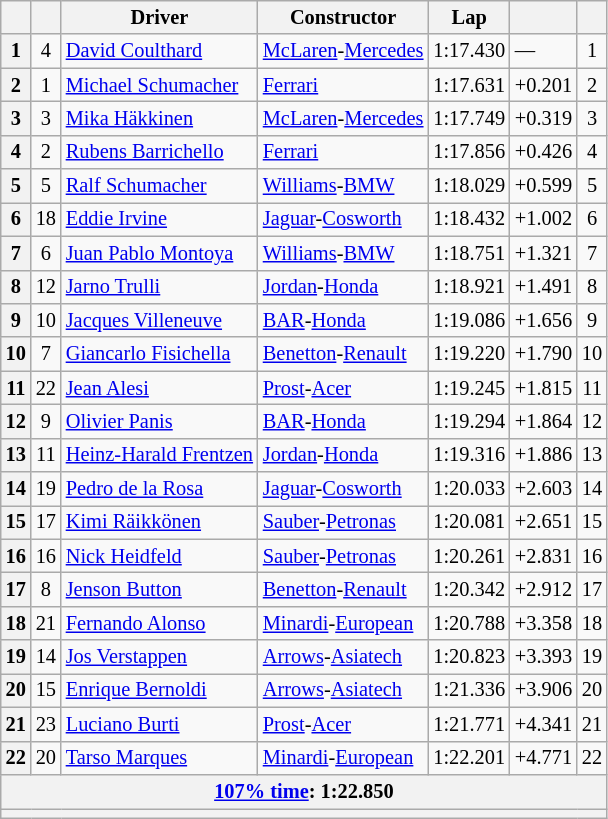<table class="wikitable sortable" style="font-size: 85%;">
<tr>
<th scope="col"></th>
<th scope="col"></th>
<th scope="col">Driver</th>
<th scope="col">Constructor</th>
<th scope="col">Lap</th>
<th scope="col"></th>
<th scope="col"></th>
</tr>
<tr>
<th scope="row">1</th>
<td align="center">4</td>
<td data-sort-value="COU"> <a href='#'>David Coulthard</a></td>
<td><a href='#'>McLaren</a>-<a href='#'>Mercedes</a></td>
<td>1:17.430</td>
<td>—</td>
<td align="center">1</td>
</tr>
<tr>
<th scope="row">2</th>
<td align="center">1</td>
<td data-sort-value="SCHM"> <a href='#'>Michael Schumacher</a></td>
<td><a href='#'>Ferrari</a></td>
<td>1:17.631</td>
<td>+0.201</td>
<td align="center">2</td>
</tr>
<tr>
<th scope="row">3</th>
<td align="center">3</td>
<td data-sort-value="HAK"> <a href='#'>Mika Häkkinen</a></td>
<td><a href='#'>McLaren</a>-<a href='#'>Mercedes</a></td>
<td>1:17.749</td>
<td>+0.319</td>
<td align="center">3</td>
</tr>
<tr>
<th scope="row">4</th>
<td align="center">2</td>
<td data-sort-value="BAR"> <a href='#'>Rubens Barrichello</a></td>
<td><a href='#'>Ferrari</a></td>
<td>1:17.856</td>
<td>+0.426</td>
<td align="center">4</td>
</tr>
<tr>
<th scope="row">5</th>
<td align="center">5</td>
<td data-sort-value="SCHR"> <a href='#'>Ralf Schumacher</a></td>
<td><a href='#'>Williams</a>-<a href='#'>BMW</a></td>
<td>1:18.029</td>
<td>+0.599</td>
<td align="center">5</td>
</tr>
<tr>
<th scope="row">6</th>
<td align="center">18</td>
<td data-sort-value="IRV"> <a href='#'>Eddie Irvine</a></td>
<td><a href='#'>Jaguar</a>-<a href='#'>Cosworth</a></td>
<td>1:18.432</td>
<td>+1.002</td>
<td align="center">6</td>
</tr>
<tr>
<th scope="row">7</th>
<td align="center">6</td>
<td data-sort-value="MON"> <a href='#'>Juan Pablo Montoya</a></td>
<td><a href='#'>Williams</a>-<a href='#'>BMW</a></td>
<td>1:18.751</td>
<td>+1.321</td>
<td align="center">7</td>
</tr>
<tr>
<th scope="row">8</th>
<td align="center">12</td>
<td data-sort-value="TRU"> <a href='#'>Jarno Trulli</a></td>
<td><a href='#'>Jordan</a>-<a href='#'>Honda</a></td>
<td>1:18.921</td>
<td>+1.491</td>
<td align="center">8</td>
</tr>
<tr>
<th scope="row">9</th>
<td align="center">10</td>
<td data-sort-value="VIL"> <a href='#'>Jacques Villeneuve</a></td>
<td><a href='#'>BAR</a>-<a href='#'>Honda</a></td>
<td>1:19.086</td>
<td>+1.656</td>
<td align="center">9</td>
</tr>
<tr>
<th scope="row">10</th>
<td align="center">7</td>
<td data-sort-value="FIS"> <a href='#'>Giancarlo Fisichella</a></td>
<td><a href='#'>Benetton</a>-<a href='#'>Renault</a></td>
<td>1:19.220</td>
<td>+1.790</td>
<td align="center">10</td>
</tr>
<tr>
<th scope="row">11</th>
<td align="center">22</td>
<td data-sort-value="ALE"> <a href='#'>Jean Alesi</a></td>
<td><a href='#'>Prost</a>-<a href='#'>Acer</a></td>
<td>1:19.245</td>
<td>+1.815</td>
<td align="center">11</td>
</tr>
<tr>
<th scope="row">12</th>
<td align="center">9</td>
<td data-sort-value="PAN"> <a href='#'>Olivier Panis</a></td>
<td><a href='#'>BAR</a>-<a href='#'>Honda</a></td>
<td>1:19.294</td>
<td>+1.864</td>
<td align="center">12</td>
</tr>
<tr>
<th scope="row">13</th>
<td align="center">11</td>
<td data-sort-value="FRE"> <a href='#'>Heinz-Harald Frentzen</a></td>
<td><a href='#'>Jordan</a>-<a href='#'>Honda</a></td>
<td>1:19.316</td>
<td>+1.886</td>
<td align="center">13</td>
</tr>
<tr>
<th scope="row">14</th>
<td align="center">19</td>
<td data-sort-value="DLR"> <a href='#'>Pedro de la Rosa</a></td>
<td><a href='#'>Jaguar</a>-<a href='#'>Cosworth</a></td>
<td>1:20.033</td>
<td>+2.603</td>
<td align="center">14</td>
</tr>
<tr>
<th scope="row">15</th>
<td align="center">17</td>
<td data-sort-value="RAI"> <a href='#'>Kimi Räikkönen</a></td>
<td><a href='#'>Sauber</a>-<a href='#'>Petronas</a></td>
<td>1:20.081</td>
<td>+2.651</td>
<td align="center">15</td>
</tr>
<tr>
<th scope="row">16</th>
<td align="center">16</td>
<td data-sort-value="HEI"> <a href='#'>Nick Heidfeld</a></td>
<td><a href='#'>Sauber</a>-<a href='#'>Petronas</a></td>
<td>1:20.261</td>
<td>+2.831</td>
<td align="center">16</td>
</tr>
<tr>
<th scope="row">17</th>
<td align="center">8</td>
<td data-sort-value="BUT"> <a href='#'>Jenson Button</a></td>
<td><a href='#'>Benetton</a>-<a href='#'>Renault</a></td>
<td>1:20.342</td>
<td>+2.912</td>
<td align="center">17</td>
</tr>
<tr>
<th scope="row">18</th>
<td align="center">21</td>
<td data-sort-value="ALO"> <a href='#'>Fernando Alonso</a></td>
<td><a href='#'>Minardi</a>-<a href='#'>European</a></td>
<td>1:20.788</td>
<td>+3.358</td>
<td align="center">18</td>
</tr>
<tr>
<th scope="row">19</th>
<td align="center">14</td>
<td data-sort-value="VER"> <a href='#'>Jos Verstappen</a></td>
<td><a href='#'>Arrows</a>-<a href='#'>Asiatech</a></td>
<td>1:20.823</td>
<td>+3.393</td>
<td align="center">19</td>
</tr>
<tr>
<th scope="row">20</th>
<td align="center">15</td>
<td data-sort-value="BER"> <a href='#'>Enrique Bernoldi</a></td>
<td><a href='#'>Arrows</a>-<a href='#'>Asiatech</a></td>
<td>1:21.336</td>
<td>+3.906</td>
<td align="center">20</td>
</tr>
<tr>
<th scope="row">21</th>
<td align="center">23</td>
<td data-sort-value="BUR"> <a href='#'>Luciano Burti</a></td>
<td><a href='#'>Prost</a>-<a href='#'>Acer</a></td>
<td>1:21.771</td>
<td>+4.341</td>
<td align="center">21</td>
</tr>
<tr>
<th scope="row">22</th>
<td align="center">20</td>
<td data-sort-value="MAR"> <a href='#'>Tarso Marques</a></td>
<td><a href='#'>Minardi</a>-<a href='#'>European</a></td>
<td>1:22.201</td>
<td>+4.771</td>
<td align="center">22</td>
</tr>
<tr class="sortbottom">
<th colspan=7><a href='#'>107% time</a>: 1:22.850</th>
</tr>
<tr class="sortbottom">
<th colspan="7"></th>
</tr>
</table>
